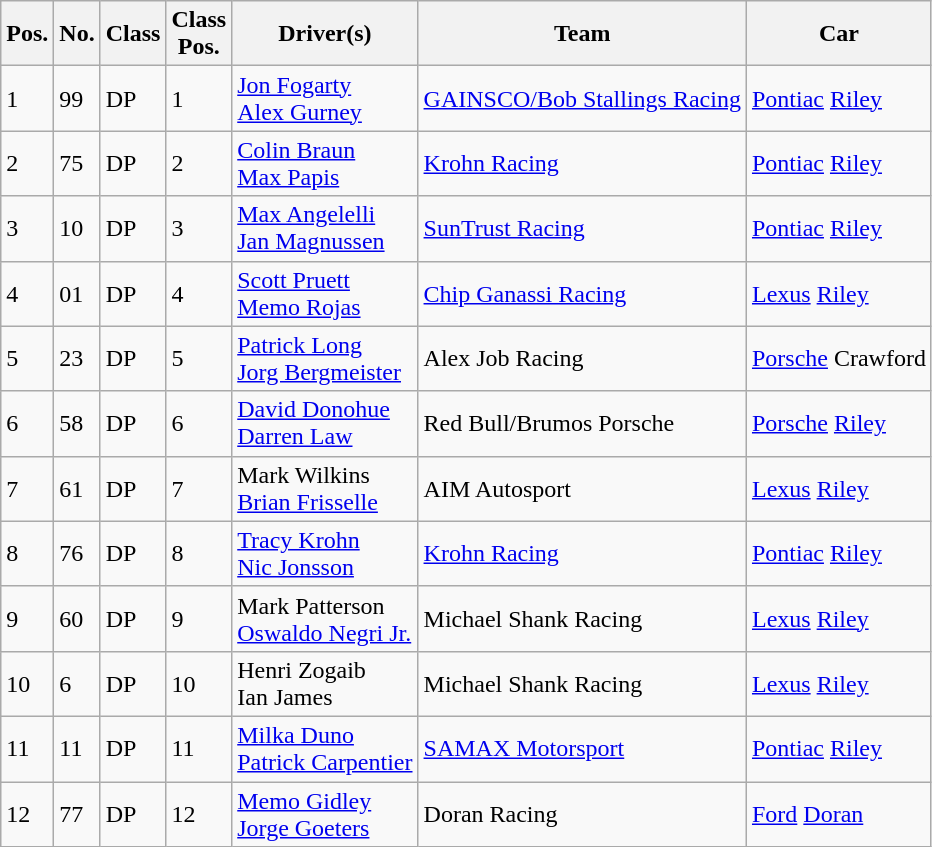<table class="wikitable">
<tr>
<th>Pos.</th>
<th>No.</th>
<th>Class</th>
<th>Class<br> Pos.</th>
<th>Driver(s)</th>
<th>Team</th>
<th>Car</th>
</tr>
<tr>
<td>1</td>
<td>99</td>
<td>DP</td>
<td>1</td>
<td> <a href='#'>Jon Fogarty</a><br> <a href='#'>Alex Gurney</a></td>
<td><a href='#'>GAINSCO/Bob Stallings Racing</a></td>
<td><a href='#'>Pontiac</a> <a href='#'>Riley</a></td>
</tr>
<tr>
<td>2</td>
<td>75</td>
<td>DP</td>
<td>2</td>
<td> <a href='#'>Colin Braun</a><br> <a href='#'>Max Papis</a></td>
<td><a href='#'>Krohn Racing</a></td>
<td><a href='#'>Pontiac</a> <a href='#'>Riley</a></td>
</tr>
<tr>
<td>3</td>
<td>10</td>
<td>DP</td>
<td>3</td>
<td> <a href='#'>Max Angelelli</a><br> <a href='#'>Jan Magnussen</a></td>
<td><a href='#'>SunTrust Racing</a></td>
<td><a href='#'>Pontiac</a> <a href='#'>Riley</a></td>
</tr>
<tr>
<td>4</td>
<td>01</td>
<td>DP</td>
<td>4</td>
<td> <a href='#'>Scott Pruett</a><br> <a href='#'>Memo Rojas</a></td>
<td><a href='#'>Chip Ganassi Racing</a></td>
<td><a href='#'>Lexus</a> <a href='#'>Riley</a></td>
</tr>
<tr>
<td>5</td>
<td>23</td>
<td>DP</td>
<td>5</td>
<td> <a href='#'>Patrick Long</a><br> <a href='#'>Jorg Bergmeister</a></td>
<td>Alex Job Racing</td>
<td><a href='#'>Porsche</a> Crawford</td>
</tr>
<tr>
<td>6</td>
<td>58</td>
<td>DP</td>
<td>6</td>
<td> <a href='#'>David Donohue</a><br> <a href='#'>Darren Law</a></td>
<td>Red Bull/Brumos Porsche</td>
<td><a href='#'>Porsche</a> <a href='#'>Riley</a></td>
</tr>
<tr>
<td>7</td>
<td>61</td>
<td>DP</td>
<td>7</td>
<td> Mark Wilkins<br> <a href='#'>Brian Frisselle</a></td>
<td>AIM Autosport</td>
<td><a href='#'>Lexus</a> <a href='#'>Riley</a></td>
</tr>
<tr>
<td>8</td>
<td>76</td>
<td>DP</td>
<td>8</td>
<td> <a href='#'>Tracy Krohn</a><br> <a href='#'>Nic Jonsson</a></td>
<td><a href='#'>Krohn Racing</a></td>
<td><a href='#'>Pontiac</a> <a href='#'>Riley</a></td>
</tr>
<tr>
<td>9</td>
<td>60</td>
<td>DP</td>
<td>9</td>
<td> Mark Patterson<br> <a href='#'>Oswaldo Negri Jr.</a></td>
<td>Michael Shank Racing</td>
<td><a href='#'>Lexus</a> <a href='#'>Riley</a></td>
</tr>
<tr>
<td>10</td>
<td>6</td>
<td>DP</td>
<td>10</td>
<td> Henri Zogaib<br> Ian James</td>
<td>Michael Shank Racing</td>
<td><a href='#'>Lexus</a> <a href='#'>Riley</a></td>
</tr>
<tr>
<td>11</td>
<td>11</td>
<td>DP</td>
<td>11</td>
<td> <a href='#'>Milka Duno</a><br> <a href='#'>Patrick Carpentier</a></td>
<td><a href='#'>SAMAX Motorsport</a></td>
<td><a href='#'>Pontiac</a> <a href='#'>Riley</a></td>
</tr>
<tr>
<td>12</td>
<td>77</td>
<td>DP</td>
<td>12</td>
<td> <a href='#'>Memo Gidley</a><br> <a href='#'>Jorge Goeters</a></td>
<td>Doran Racing</td>
<td><a href='#'>Ford</a> <a href='#'>Doran</a></td>
</tr>
</table>
